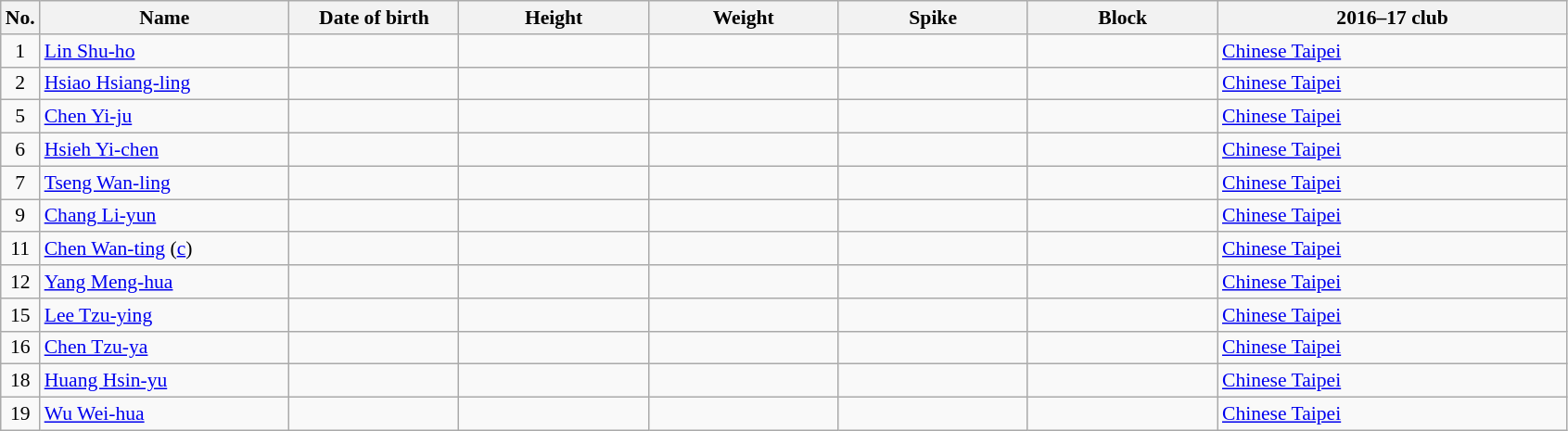<table class="wikitable sortable" style="font-size:90%; text-align:center;">
<tr>
<th>No.</th>
<th style="width:12em">Name</th>
<th style="width:8em">Date of birth</th>
<th style="width:9em">Height</th>
<th style="width:9em">Weight</th>
<th style="width:9em">Spike</th>
<th style="width:9em">Block</th>
<th style="width:17em">2016–17 club</th>
</tr>
<tr>
<td>1</td>
<td align=left><a href='#'>Lin Shu-ho</a></td>
<td align=right></td>
<td></td>
<td></td>
<td></td>
<td></td>
<td align=left> <a href='#'>Chinese Taipei</a></td>
</tr>
<tr>
<td>2</td>
<td align=left><a href='#'>Hsiao Hsiang-ling</a></td>
<td align=right></td>
<td></td>
<td></td>
<td></td>
<td></td>
<td align=left> <a href='#'>Chinese Taipei</a></td>
</tr>
<tr>
<td>5</td>
<td align=left><a href='#'>Chen Yi-ju</a></td>
<td align=right></td>
<td></td>
<td></td>
<td></td>
<td></td>
<td align=left> <a href='#'>Chinese Taipei</a></td>
</tr>
<tr>
<td>6</td>
<td align=left><a href='#'>Hsieh Yi-chen</a></td>
<td align=right></td>
<td></td>
<td></td>
<td></td>
<td></td>
<td align=left> <a href='#'>Chinese Taipei</a></td>
</tr>
<tr>
<td>7</td>
<td align=left><a href='#'>Tseng Wan-ling</a></td>
<td align=right></td>
<td></td>
<td></td>
<td></td>
<td></td>
<td align=left> <a href='#'>Chinese Taipei</a></td>
</tr>
<tr>
<td>9</td>
<td align=left><a href='#'>Chang Li-yun</a></td>
<td align=right></td>
<td></td>
<td></td>
<td></td>
<td></td>
<td align=left> <a href='#'>Chinese Taipei</a></td>
</tr>
<tr>
<td>11</td>
<td align=left><a href='#'>Chen Wan-ting</a> (<a href='#'>c</a>)</td>
<td align="right"></td>
<td></td>
<td></td>
<td></td>
<td></td>
<td align=left> <a href='#'>Chinese Taipei</a></td>
</tr>
<tr>
<td>12</td>
<td align=left><a href='#'>Yang Meng-hua</a></td>
<td align=right></td>
<td></td>
<td></td>
<td></td>
<td></td>
<td align=left> <a href='#'>Chinese Taipei</a></td>
</tr>
<tr>
<td>15</td>
<td align=left><a href='#'>Lee Tzu-ying</a></td>
<td align=right></td>
<td></td>
<td></td>
<td></td>
<td></td>
<td align=left> <a href='#'>Chinese Taipei</a></td>
</tr>
<tr>
<td>16</td>
<td align=left><a href='#'>Chen Tzu-ya</a></td>
<td align=right></td>
<td></td>
<td></td>
<td></td>
<td></td>
<td align=left> <a href='#'>Chinese Taipei</a></td>
</tr>
<tr>
<td>18</td>
<td align=left><a href='#'>Huang Hsin-yu</a></td>
<td align=right></td>
<td></td>
<td></td>
<td></td>
<td></td>
<td align=left> <a href='#'>Chinese Taipei</a></td>
</tr>
<tr>
<td>19</td>
<td align=left><a href='#'>Wu Wei-hua</a></td>
<td align=right></td>
<td></td>
<td></td>
<td></td>
<td></td>
<td align=left> <a href='#'>Chinese Taipei</a></td>
</tr>
</table>
